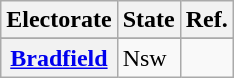<table class="wikitable">
<tr>
<th>Electorate</th>
<th>State</th>
<th>Ref.</th>
</tr>
<tr>
</tr>
<tr>
<th><a href='#'>Bradfield</a></th>
<td>Nsw</td>
<td></td>
</tr>
</table>
